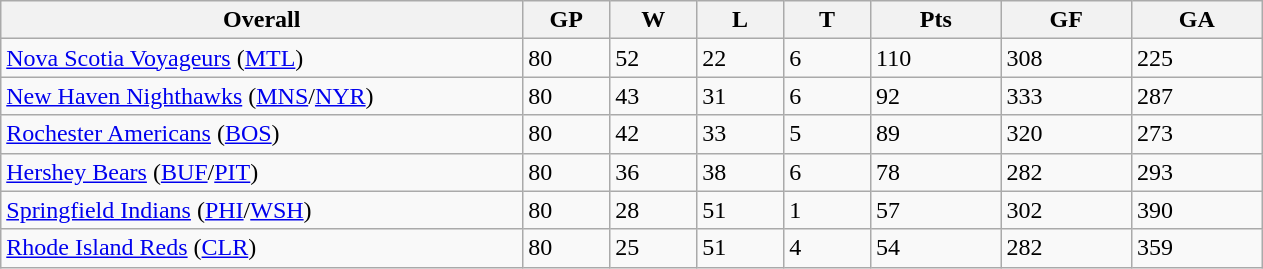<table class="wikitable">
<tr>
<th bgcolor="#DDDDFF" width="30%">Overall</th>
<th bgcolor="#DDDDFF" width="5%">GP</th>
<th bgcolor="#DDDDFF" width="5%">W</th>
<th bgcolor="#DDDDFF" width="5%">L</th>
<th bgcolor="#DDDDFF" width="5%">T</th>
<th bgcolor="#DDDDFF" width="7.5%">Pts</th>
<th bgcolor="#DDDDFF" width="7.5%">GF</th>
<th bgcolor="#DDDDFF" width="7.5%">GA</th>
</tr>
<tr>
<td><a href='#'>Nova Scotia Voyageurs</a> (<a href='#'>MTL</a>)</td>
<td>80</td>
<td>52</td>
<td>22</td>
<td>6</td>
<td>110</td>
<td>308</td>
<td>225</td>
</tr>
<tr>
<td><a href='#'>New Haven Nighthawks</a> (<a href='#'>MNS</a>/<a href='#'>NYR</a>)</td>
<td>80</td>
<td>43</td>
<td>31</td>
<td>6</td>
<td>92</td>
<td>333</td>
<td>287</td>
</tr>
<tr>
<td><a href='#'>Rochester Americans</a> (<a href='#'>BOS</a>)</td>
<td>80</td>
<td>42</td>
<td>33</td>
<td>5</td>
<td>89</td>
<td>320</td>
<td>273</td>
</tr>
<tr>
<td><a href='#'>Hershey Bears</a> (<a href='#'>BUF</a>/<a href='#'>PIT</a>)</td>
<td>80</td>
<td>36</td>
<td>38</td>
<td>6</td>
<td>78</td>
<td>282</td>
<td>293</td>
</tr>
<tr>
<td><a href='#'>Springfield Indians</a> (<a href='#'>PHI</a>/<a href='#'>WSH</a>)</td>
<td>80</td>
<td>28</td>
<td>51</td>
<td>1</td>
<td>57</td>
<td>302</td>
<td>390</td>
</tr>
<tr>
<td><a href='#'>Rhode Island Reds</a> (<a href='#'>CLR</a>)</td>
<td>80</td>
<td>25</td>
<td>51</td>
<td>4</td>
<td>54</td>
<td>282</td>
<td>359</td>
</tr>
</table>
